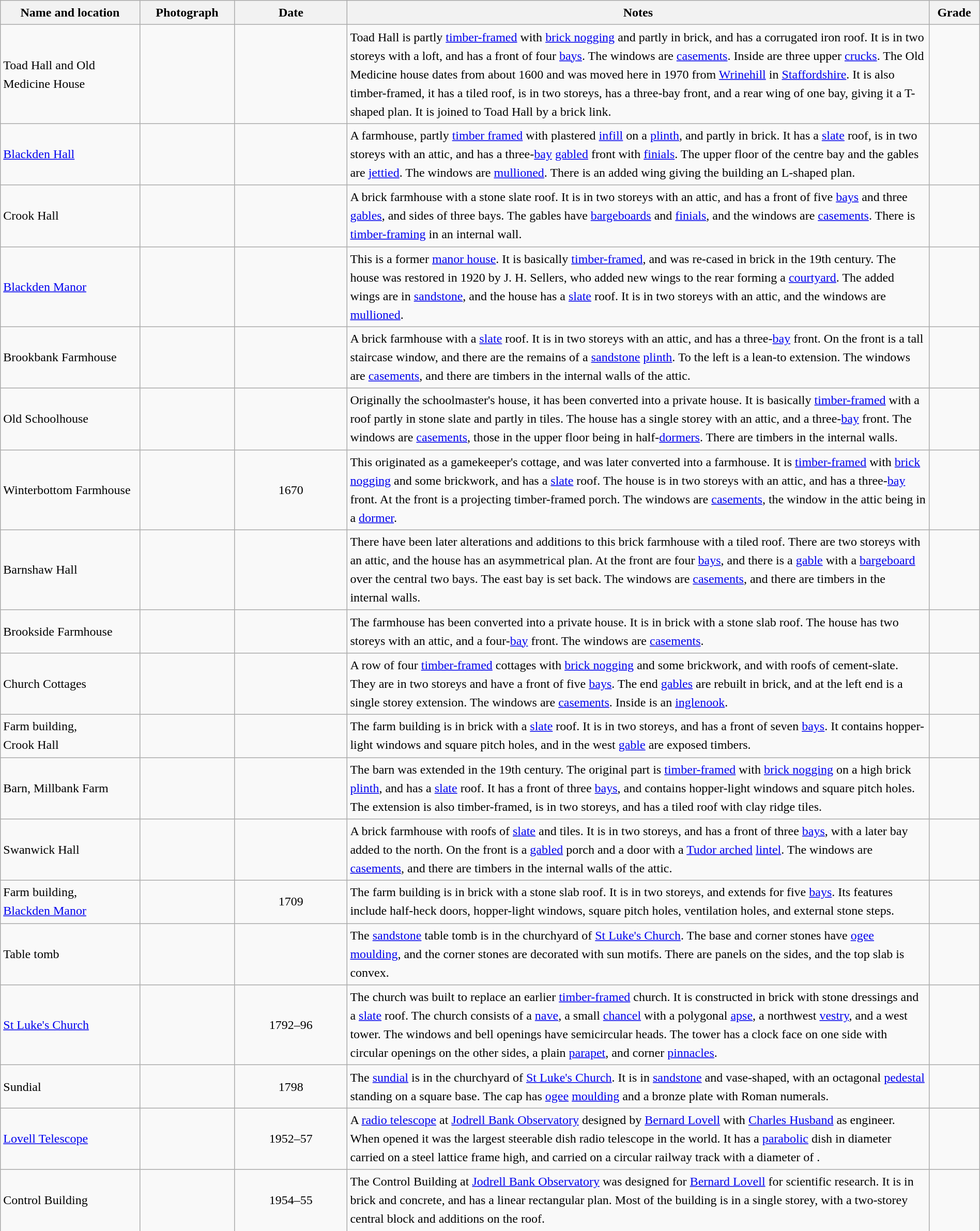<table class="wikitable sortable plainrowheaders" style="width:100%;border:0px;text-align:left;line-height:150%;">
<tr>
<th scope="col"  style="width:150px">Name and location</th>
<th scope="col"  style="width:100px" class="unsortable">Photograph</th>
<th scope="col"  style="width:120px">Date</th>
<th scope="col"  style="width:650px" class="unsortable">Notes</th>
<th scope="col"  style="width:50px">Grade</th>
</tr>
<tr>
<td>Toad Hall and Old Medicine House<br><small></small></td>
<td></td>
<td align="center"></td>
<td>Toad Hall is partly <a href='#'>timber-framed</a> with <a href='#'>brick nogging</a> and partly in brick, and has a corrugated iron roof.  It is in two storeys with a loft, and has a front of four <a href='#'>bays</a>.  The windows are <a href='#'>casements</a>.  Inside are three upper <a href='#'>crucks</a>.  The Old Medicine house dates from about 1600 and was moved here in 1970 from <a href='#'>Wrinehill</a> in <a href='#'>Staffordshire</a>.  It is also timber-framed, it has a tiled roof, is in two storeys, has a three-bay front, and a rear wing of one bay, giving it a T-shaped plan.  It is joined to Toad Hall by a brick link.</td>
<td align="center" ></td>
</tr>
<tr>
<td><a href='#'>Blackden Hall</a><br><small></small></td>
<td></td>
<td align="center"></td>
<td>A farmhouse, partly <a href='#'>timber framed</a> with plastered <a href='#'>infill</a> on a <a href='#'>plinth</a>, and partly in brick.  It has a <a href='#'>slate</a> roof, is in two storeys with an attic, and has a three-<a href='#'>bay</a> <a href='#'>gabled</a> front with <a href='#'>finials</a>.  The upper floor of the centre bay and the gables are <a href='#'>jettied</a>.  The windows are <a href='#'>mullioned</a>.  There is an added wing giving the building an L-shaped plan.</td>
<td align="center" ></td>
</tr>
<tr>
<td>Crook Hall<br><small></small></td>
<td></td>
<td align="center"></td>
<td>A brick farmhouse with a stone slate roof.  It is in two storeys with an attic, and has a front of five <a href='#'>bays</a> and three <a href='#'>gables</a>, and sides of three bays.  The gables have <a href='#'>bargeboards</a> and <a href='#'>finials</a>, and the windows are <a href='#'>casements</a>.  There is <a href='#'>timber-framing</a> in an internal wall.</td>
<td align="center" ></td>
</tr>
<tr>
<td><a href='#'>Blackden Manor</a><br><small></small></td>
<td></td>
<td align="center"></td>
<td>This is a former <a href='#'>manor house</a>.  It is basically <a href='#'>timber-framed</a>, and was re-cased in brick in the 19th century.  The house was restored in 1920 by J. H. Sellers, who added new wings to the rear forming a <a href='#'>courtyard</a>.  The added wings are in <a href='#'>sandstone</a>, and the house has a <a href='#'>slate</a> roof.  It is in two storeys with an attic, and the windows are <a href='#'>mullioned</a>.</td>
<td align="center" ></td>
</tr>
<tr>
<td>Brookbank Farmhouse<br><small></small></td>
<td></td>
<td align="center"></td>
<td>A brick farmhouse with a <a href='#'>slate</a> roof.  It is in two storeys with an attic, and has a three-<a href='#'>bay</a> front.  On the front is a tall staircase window, and there are the remains of a <a href='#'>sandstone</a> <a href='#'>plinth</a>.  To the left is a lean-to extension.  The windows are <a href='#'>casements</a>, and there are timbers in the internal walls of the attic.</td>
<td align="center" ></td>
</tr>
<tr>
<td>Old Schoolhouse<br><small></small></td>
<td></td>
<td align="center"></td>
<td>Originally the schoolmaster's house, it has been converted into a private house.  It is basically <a href='#'>timber-framed</a> with a roof partly in stone slate and partly in tiles.  The house has a single storey with an attic, and a three-<a href='#'>bay</a> front.  The windows are <a href='#'>casements</a>, those in the upper floor being in half-<a href='#'>dormers</a>.  There are timbers in the internal walls.</td>
<td align="center" ></td>
</tr>
<tr>
<td>Winterbottom Farmhouse<br><small></small></td>
<td></td>
<td align="center">1670</td>
<td>This originated as a gamekeeper's cottage, and was later converted into a farmhouse.  It is <a href='#'>timber-framed</a> with <a href='#'>brick nogging</a> and some brickwork, and has a <a href='#'>slate</a> roof.  The house is in two storeys with an attic, and has a three-<a href='#'>bay</a> front.  At the front is a projecting timber-framed porch.  The windows are <a href='#'>casements</a>, the window in the attic being in a <a href='#'>dormer</a>.</td>
<td align="center" ></td>
</tr>
<tr>
<td>Barnshaw Hall<br><small></small></td>
<td></td>
<td align="center"></td>
<td>There have been later alterations and additions to this brick farmhouse with a tiled roof.  There are two storeys with an attic, and the house has an asymmetrical plan.  At the front are four <a href='#'>bays</a>, and there is a <a href='#'>gable</a> with a <a href='#'>bargeboard</a> over the central two bays.  The east bay is set back.  The windows are <a href='#'>casements</a>, and there are timbers in the internal walls.</td>
<td align="center" ></td>
</tr>
<tr>
<td>Brookside Farmhouse<br><small></small></td>
<td></td>
<td align="center"></td>
<td>The farmhouse has been converted into a private house.  It is in brick with a stone slab roof.  The house has two storeys with an attic, and a four-<a href='#'>bay</a> front.  The windows are <a href='#'>casements</a>.</td>
<td align="center" ></td>
</tr>
<tr>
<td>Church Cottages<br><small></small></td>
<td></td>
<td align="center"></td>
<td>A row of four <a href='#'>timber-framed</a> cottages with <a href='#'>brick nogging</a> and some brickwork, and with roofs of cement-slate.  They are in two storeys and have a front of five <a href='#'>bays</a>.  The end <a href='#'>gables</a> are rebuilt in brick, and at the left end is a single storey extension.  The windows are <a href='#'>casements</a>.  Inside is an <a href='#'>inglenook</a>.</td>
<td align="center" ></td>
</tr>
<tr>
<td>Farm building,<br>Crook Hall<br><small></small></td>
<td></td>
<td align="center"></td>
<td>The farm building is in brick with a <a href='#'>slate</a> roof.  It is in two storeys, and has a front of seven <a href='#'>bays</a>.  It contains hopper-light windows and square pitch holes, and in the west <a href='#'>gable</a> are exposed timbers.</td>
<td align="center" ></td>
</tr>
<tr>
<td>Barn, Millbank Farm<br><small></small></td>
<td></td>
<td align="center"></td>
<td>The barn was extended in the 19th century.  The original part is <a href='#'>timber-framed</a> with <a href='#'>brick nogging</a> on a high brick <a href='#'>plinth</a>, and has a <a href='#'>slate</a> roof.  It has a front of three <a href='#'>bays</a>, and contains hopper-light windows and square pitch holes.  The extension is also timber-framed, is in two storeys, and has a tiled roof with clay ridge tiles.</td>
<td align="center" ></td>
</tr>
<tr>
<td>Swanwick Hall<br><small></small></td>
<td></td>
<td align="center"></td>
<td>A brick farmhouse with roofs of <a href='#'>slate</a> and tiles.  It is in two storeys, and has a front of three <a href='#'>bays</a>, with a later bay added to the north.  On the front is a <a href='#'>gabled</a> porch and a door with a <a href='#'>Tudor arched</a> <a href='#'>lintel</a>.  The windows are <a href='#'>casements</a>, and there are timbers in the internal walls of the attic.</td>
<td align="center" ></td>
</tr>
<tr>
<td>Farm building,<br><a href='#'>Blackden Manor</a><br><small></small></td>
<td></td>
<td align="center">1709</td>
<td>The farm building is in brick with a stone slab roof.  It is in two storeys, and extends for five <a href='#'>bays</a>.  Its features include half-heck doors, hopper-light windows, square pitch holes, ventilation holes, and external stone steps.</td>
<td align="center" ></td>
</tr>
<tr>
<td>Table tomb<br><small></small></td>
<td></td>
<td align="center"></td>
<td>The <a href='#'>sandstone</a> table tomb is in the churchyard of <a href='#'>St Luke's Church</a>. The base and corner stones have <a href='#'>ogee</a> <a href='#'>moulding</a>, and the corner stones are decorated with sun motifs.  There are panels on the sides, and the top slab is convex.</td>
<td align="center" ></td>
</tr>
<tr>
<td><a href='#'>St Luke's Church</a><br><small></small></td>
<td></td>
<td align="center">1792–96</td>
<td>The church was built to replace an earlier <a href='#'>timber-framed</a> church.  It is constructed in brick with stone dressings and a <a href='#'>slate</a> roof.  The church consists of a <a href='#'>nave</a>, a small <a href='#'>chancel</a> with a polygonal <a href='#'>apse</a>, a northwest <a href='#'>vestry</a>, and a west tower.  The windows and bell openings have semicircular heads.  The tower has a clock face on one side with circular openings on the other sides, a plain <a href='#'>parapet</a>, and corner <a href='#'>pinnacles</a>.</td>
<td align="center" ></td>
</tr>
<tr>
<td>Sundial<br><small></small></td>
<td></td>
<td align="center">1798</td>
<td>The <a href='#'>sundial</a> is in the  churchyard of <a href='#'>St Luke's Church</a>. It is in <a href='#'>sandstone</a> and vase-shaped, with an octagonal <a href='#'>pedestal</a> standing on a square base.  The cap has <a href='#'>ogee</a> <a href='#'>moulding</a> and a bronze plate with Roman numerals.</td>
<td align="center" ></td>
</tr>
<tr>
<td><a href='#'>Lovell Telescope</a><br><small></small></td>
<td></td>
<td align="center">1952–57</td>
<td>A <a href='#'>radio telescope</a> at <a href='#'>Jodrell Bank Observatory</a> designed by <a href='#'>Bernard Lovell</a> with <a href='#'>Charles Husband</a> as engineer.  When opened it was the largest steerable dish radio telescope in the world.  It has a <a href='#'>parabolic</a> dish  in diameter carried on a steel lattice frame  high, and carried on a circular railway track with a diameter of .</td>
<td align="center" ></td>
</tr>
<tr>
<td>Control Building<br><small></small></td>
<td></td>
<td align="center">1954–55</td>
<td>The Control Building at <a href='#'>Jodrell Bank Observatory</a> was designed for <a href='#'>Bernard Lovell</a> for scientific research.  It is in brick and concrete, and has a linear rectangular plan.  Most of the building is in a single storey, with a two-storey central block and additions on the roof.</td>
<td align="center" ></td>
</tr>
<tr>
</tr>
</table>
